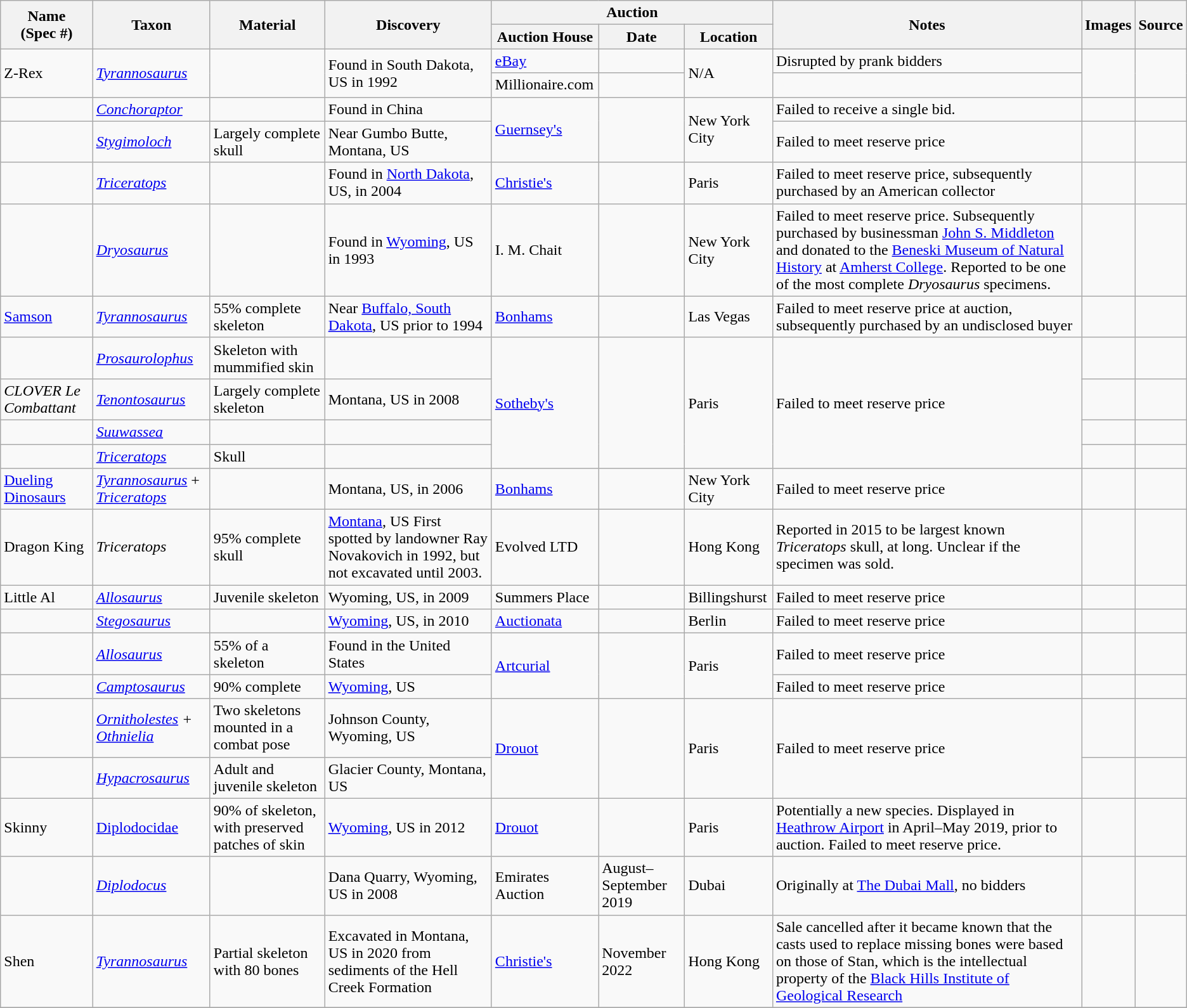<table class="wikitable sortable" style="font-size: 100%;">
<tr>
<th rowspan=2>Name (Spec #)</th>
<th rowspan=2>Taxon</th>
<th rowspan=2 class="unsortable">Material</th>
<th rowspan="2">Discovery</th>
<th colspan="3">Auction</th>
<th rowspan=2 class="unsortable">Notes</th>
<th rowspan=2 class="unsortable">Images</th>
<th rowspan=2 class="unsortable">Source</th>
</tr>
<tr>
<th>Auction House</th>
<th>Date</th>
<th>Location</th>
</tr>
<tr>
<td rowspan=2>Z-Rex</td>
<td rowspan=2><em><a href='#'>Tyrannosaurus</a></em></td>
<td rowspan=2></td>
<td rowspan="2">Found in South Dakota, US in 1992</td>
<td><a href='#'>eBay</a></td>
<td></td>
<td rowspan="2">N/A</td>
<td>Disrupted by prank bidders</td>
<td rowspan=2></td>
<td rowspan=2></td>
</tr>
<tr>
<td>Millionaire.com</td>
<td></td>
<td></td>
</tr>
<tr>
<td></td>
<td><em><a href='#'>Conchoraptor</a></em></td>
<td></td>
<td>Found in China</td>
<td rowspan="2"><a href='#'>Guernsey's</a></td>
<td rowspan="2"></td>
<td rowspan="2">New York City</td>
<td>Failed to receive a single bid.</td>
<td></td>
<td></td>
</tr>
<tr>
<td></td>
<td><em><a href='#'>Stygimoloch</a></em></td>
<td>Largely complete skull</td>
<td>Near Gumbo Butte, Montana, US</td>
<td>Failed to meet reserve price</td>
<td></td>
<td></td>
</tr>
<tr>
<td></td>
<td><em><a href='#'>Triceratops</a></em></td>
<td></td>
<td>Found in <a href='#'>North Dakota</a>, US, in 2004</td>
<td><a href='#'>Christie's</a></td>
<td></td>
<td>Paris</td>
<td>Failed to meet reserve price, subsequently purchased by an American collector</td>
<td></td>
<td></td>
</tr>
<tr>
<td></td>
<td><em><a href='#'>Dryosaurus</a></em></td>
<td></td>
<td>Found in <a href='#'>Wyoming</a>, US in 1993</td>
<td>I. M. Chait</td>
<td></td>
<td>New York City</td>
<td>Failed to meet reserve price. Subsequently purchased by businessman <a href='#'>John S. Middleton</a> and donated to the <a href='#'>Beneski Museum of Natural History</a> at <a href='#'>Amherst College</a>. Reported to be one of the most complete <em>Dryosaurus</em> specimens.</td>
<td></td>
<td></td>
</tr>
<tr>
<td><a href='#'>Samson</a></td>
<td><em><a href='#'>Tyrannosaurus</a></em></td>
<td>55% complete skeleton</td>
<td>Near <a href='#'>Buffalo, South Dakota</a>, US prior to  1994</td>
<td><a href='#'>Bonhams</a></td>
<td></td>
<td>Las Vegas</td>
<td>Failed to meet reserve price at auction, subsequently purchased by an undisclosed buyer</td>
<td></td>
<td></td>
</tr>
<tr>
<td></td>
<td><em><a href='#'>Prosaurolophus</a></em></td>
<td>Skeleton with mummified skin</td>
<td></td>
<td rowspan="4"><a href='#'>Sotheby's</a></td>
<td rowspan="4"></td>
<td rowspan="4">Paris</td>
<td rowspan="4">Failed to meet reserve price</td>
<td></td>
<td></td>
</tr>
<tr>
<td><em>CLOVER Le Combattant</em></td>
<td><em><a href='#'>Tenontosaurus</a></em></td>
<td>Largely complete skeleton</td>
<td>Montana, US in 2008</td>
<td></td>
<td></td>
</tr>
<tr>
<td></td>
<td><em><a href='#'>Suuwassea</a></em></td>
<td></td>
<td></td>
<td></td>
<td></td>
</tr>
<tr>
<td></td>
<td><em><a href='#'>Triceratops</a></em></td>
<td>Skull</td>
<td></td>
<td></td>
<td></td>
</tr>
<tr>
<td><a href='#'>Dueling Dinosaurs</a></td>
<td><em><a href='#'>Tyrannosaurus</a></em> + <em><a href='#'>Triceratops</a></em></td>
<td></td>
<td>Montana, US, in 2006</td>
<td><a href='#'>Bonhams</a></td>
<td></td>
<td>New York City</td>
<td>Failed to meet reserve price</td>
<td></td>
<td></td>
</tr>
<tr>
<td>Dragon King</td>
<td><em>Triceratops</em></td>
<td>95% complete skull</td>
<td><a href='#'>Montana</a>, US First spotted by landowner Ray Novakovich in 1992, but not excavated until 2003.</td>
<td>Evolved LTD</td>
<td></td>
<td>Hong Kong</td>
<td>Reported in 2015 to be largest known <em>Triceratops</em> skull, at  long. Unclear if the specimen was sold.</td>
<td></td>
<td></td>
</tr>
<tr>
<td>Little Al</td>
<td><em><a href='#'>Allosaurus</a></em></td>
<td>Juvenile skeleton</td>
<td>Wyoming, US, in 2009</td>
<td>Summers Place</td>
<td></td>
<td>Billingshurst</td>
<td>Failed to meet reserve price</td>
<td></td>
<td></td>
</tr>
<tr>
<td></td>
<td><em><a href='#'>Stegosaurus</a></em></td>
<td></td>
<td><a href='#'>Wyoming</a>, US, in 2010</td>
<td><a href='#'>Auctionata</a></td>
<td></td>
<td>Berlin</td>
<td>Failed to meet reserve price</td>
<td></td>
<td></td>
</tr>
<tr>
<td></td>
<td><em><a href='#'>Allosaurus</a></em></td>
<td>55% of a skeleton</td>
<td>Found in the United States</td>
<td rowspan="2"><a href='#'>Artcurial</a></td>
<td rowspan="2"></td>
<td rowspan="2">Paris</td>
<td>Failed to meet reserve price</td>
<td></td>
<td></td>
</tr>
<tr>
<td></td>
<td><em><a href='#'>Camptosaurus</a></em></td>
<td>90% complete</td>
<td><a href='#'>Wyoming</a>, US</td>
<td>Failed to meet reserve price</td>
<td></td>
<td></td>
</tr>
<tr>
<td></td>
<td><em><a href='#'>Ornitholestes</a> +</em> <em><a href='#'>Othnielia</a></em></td>
<td>Two skeletons mounted in a combat pose</td>
<td>Johnson County, Wyoming, US</td>
<td rowspan="2"><a href='#'>Drouot</a></td>
<td rowspan="2"></td>
<td rowspan="2">Paris</td>
<td rowspan="2">Failed to meet reserve price</td>
<td></td>
<td></td>
</tr>
<tr>
<td></td>
<td><em><a href='#'>Hypacrosaurus</a></em></td>
<td>Adult and juvenile skeleton</td>
<td>Glacier County, Montana, US</td>
<td></td>
<td></td>
</tr>
<tr>
<td>Skinny</td>
<td><a href='#'>Diplodocidae</a></td>
<td>90% of skeleton, with preserved patches of skin</td>
<td><a href='#'>Wyoming</a>, US in 2012</td>
<td><a href='#'>Drouot</a></td>
<td></td>
<td>Paris</td>
<td>Potentially a new species. Displayed in <a href='#'>Heathrow Airport</a> in April–May 2019, prior to auction. Failed to meet reserve price.</td>
<td></td>
<td></td>
</tr>
<tr>
<td></td>
<td><em><a href='#'>Diplodocus</a></em></td>
<td></td>
<td>Dana Quarry, Wyoming, US in 2008</td>
<td>Emirates Auction</td>
<td>August–September 2019</td>
<td>Dubai</td>
<td>Originally at <a href='#'>The Dubai Mall</a>, no bidders</td>
<td></td>
<td></td>
</tr>
<tr>
<td>Shen</td>
<td><em><a href='#'>Tyrannosaurus</a></em></td>
<td>Partial skeleton with 80 bones</td>
<td>Excavated in Montana, US in 2020 from sediments of the Hell Creek Formation</td>
<td><a href='#'>Christie's</a></td>
<td>November 2022</td>
<td>Hong Kong</td>
<td>Sale cancelled after it became known that the casts used to replace missing bones were based on those of Stan, which is the intellectual property of the <a href='#'>Black Hills Institute of Geological Research</a></td>
<td></td>
<td></td>
</tr>
<tr>
</tr>
</table>
